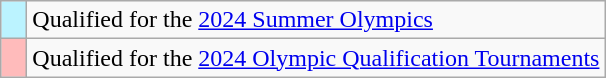<table class="wikitable">
<tr>
<td style="width: 10px; background: #BBF3FF;"></td>
<td>Qualified for the <a href='#'>2024 Summer Olympics</a></td>
</tr>
<tr>
<td style="width: 10px; background: #FFBBBB;"></td>
<td>Qualified for the <a href='#'>2024 Olympic Qualification Tournaments</a></td>
</tr>
</table>
